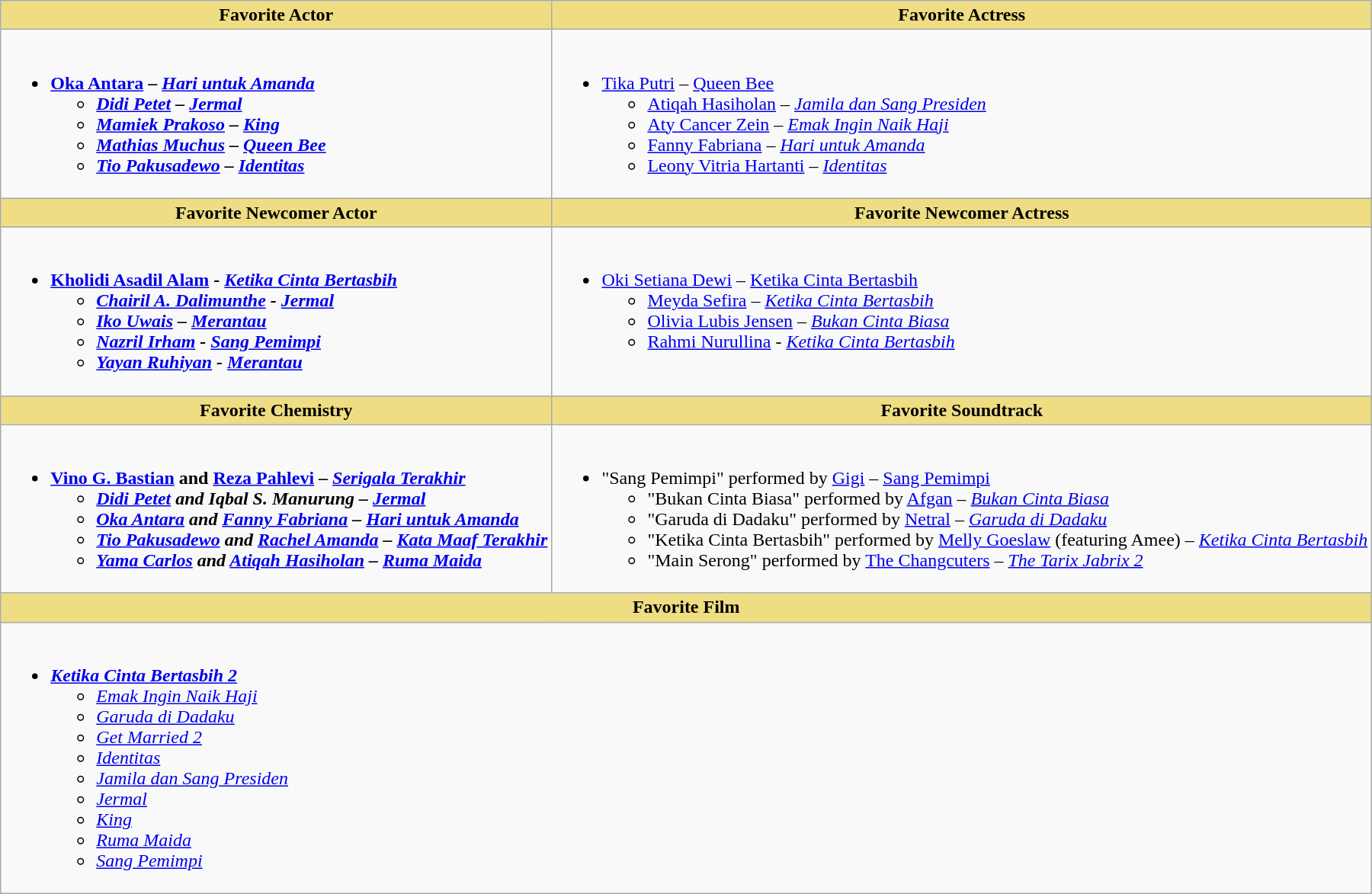<table class=wikitable style="width="100%">
<tr>
<th style="background:#EEDD82;" ! style="width="50%"><strong>Favorite Actor</strong></th>
<th style="background:#EEDD82;" ! style="width="50%"><strong>Favorite Actress</strong></th>
</tr>
<tr>
<td valign="top"><br><ul><li><strong><a href='#'>Oka Antara</a> – <em><a href='#'>Hari untuk Amanda</a><strong><em><ul><li><a href='#'>Didi Petet</a> – </em><a href='#'>Jermal</a><em></li><li><a href='#'>Mamiek Prakoso</a> – </em><a href='#'>King</a><em></li><li><a href='#'>Mathias Muchus</a> – </em><a href='#'>Queen Bee</a><em></li><li><a href='#'>Tio Pakusadewo</a> – </em><a href='#'>Identitas</a><em></li></ul></li></ul></td>
<td valign="top"><br><ul><li></strong><a href='#'>Tika Putri</a> – </em><a href='#'>Queen Bee</a></em></strong><ul><li><a href='#'>Atiqah Hasiholan</a> – <em><a href='#'>Jamila dan Sang Presiden</a></em></li><li><a href='#'>Aty Cancer Zein</a> – <em><a href='#'>Emak Ingin Naik Haji</a></em></li><li><a href='#'>Fanny Fabriana</a> – <em><a href='#'>Hari untuk Amanda</a></em></li><li><a href='#'>Leony Vitria Hartanti</a> – <em><a href='#'>Identitas</a></em></li></ul></li></ul></td>
</tr>
<tr>
<th style="background:#EEDD82;" ! style="width="50%"><strong>Favorite Newcomer Actor</strong></th>
<th style="background:#EEDD82;" ! style="width="50%"><strong>Favorite Newcomer Actress</strong></th>
</tr>
<tr>
<td valign="top"><br><ul><li><strong><a href='#'>Kholidi Asadil Alam</a> - <em><a href='#'>Ketika Cinta Bertasbih</a><strong><em><ul><li><a href='#'>Chairil A. Dalimunthe</a> - </em><a href='#'>Jermal</a><em></li><li><a href='#'>Iko Uwais</a> – </em><a href='#'>Merantau</a><em></li><li><a href='#'>Nazril Irham</a> - </em><a href='#'>Sang Pemimpi</a><em></li><li><a href='#'>Yayan Ruhiyan</a> - </em><a href='#'>Merantau</a><em></li></ul></li></ul></td>
<td valign="top"><br><ul><li></strong><a href='#'>Oki Setiana Dewi</a> – </em><a href='#'>Ketika Cinta Bertasbih</a></em></strong><ul><li><a href='#'>Meyda Sefira</a> – <em><a href='#'>Ketika Cinta Bertasbih</a></em></li><li><a href='#'>Olivia Lubis Jensen</a> – <em><a href='#'>Bukan Cinta Biasa</a></em></li><li><a href='#'>Rahmi Nurullina</a> - <em><a href='#'>Ketika Cinta Bertasbih</a></em></li></ul></li></ul></td>
</tr>
<tr>
<th style="background:#EEDD82;" ! style="width="50%"><strong>Favorite Chemistry</strong></th>
<th style="background:#EEDD82;" ! style="width="50%"><strong>Favorite Soundtrack</strong></th>
</tr>
<tr>
<td valign="top"><br><ul><li><strong><a href='#'>Vino G. Bastian</a> and <a href='#'>Reza Pahlevi</a> – <em><a href='#'>Serigala Terakhir</a><strong><em><ul><li><a href='#'>Didi Petet</a> and Iqbal S. Manurung – </em><a href='#'>Jermal</a><em></li><li><a href='#'>Oka Antara</a> and <a href='#'>Fanny Fabriana</a> – </em><a href='#'>Hari untuk Amanda</a><em></li><li><a href='#'>Tio Pakusadewo</a> and <a href='#'>Rachel Amanda</a> – </em><a href='#'>Kata Maaf Terakhir</a><em></li><li><a href='#'>Yama Carlos</a> and <a href='#'>Atiqah Hasiholan</a> – </em><a href='#'>Ruma Maida</a><em></li></ul></li></ul></td>
<td valign="top"><br><ul><li></strong>"Sang Pemimpi" performed by <a href='#'>Gigi</a> – </em><a href='#'>Sang Pemimpi</a></em></strong><ul><li>"Bukan Cinta Biasa" performed by <a href='#'>Afgan</a> – <em><a href='#'>Bukan Cinta Biasa</a></em></li><li>"Garuda di Dadaku" performed by <a href='#'>Netral</a> – <em><a href='#'>Garuda di Dadaku</a></em></li><li>"Ketika Cinta Bertasbih" performed by <a href='#'>Melly Goeslaw</a> (featuring Amee) – <em><a href='#'>Ketika Cinta Bertasbih</a></em></li><li>"Main Serong" performed by <a href='#'>The Changcuters</a> – <em><a href='#'>The Tarix Jabrix 2</a></em></li></ul></li></ul></td>
</tr>
<tr>
<th style="background:#EEDD82;" ! style="width="50%" colspan= "2"><strong>Favorite Film</strong></th>
</tr>
<tr>
<td valign="top" colspan= "2"><br><ul><li><strong><em><a href='#'>Ketika Cinta Bertasbih 2</a></em></strong><ul><li><em><a href='#'>Emak Ingin Naik Haji</a></em></li><li><em><a href='#'>Garuda di Dadaku</a></em></li><li><em><a href='#'>Get Married 2</a></em></li><li><em><a href='#'>Identitas</a></em></li><li><em><a href='#'>Jamila dan Sang Presiden</a></em></li><li><em><a href='#'>Jermal</a></em></li><li><em><a href='#'>King</a></em></li><li><em><a href='#'>Ruma Maida</a></em></li><li><em><a href='#'>Sang Pemimpi</a></em></li></ul></li></ul></td>
</tr>
</table>
